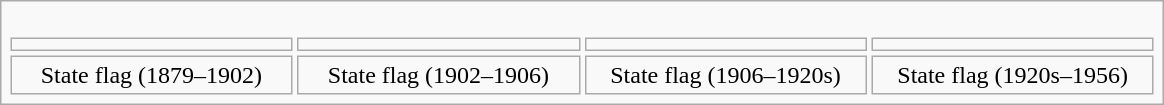<table class="wikitable" style="margin:20px auto; text-align:center">
<tr>
<td><br><table cellspacing=3 cellpadding=3>
<tr class="noresize">
<td style="width:180px"></td>
<td style="width:180px"></td>
<td style="width:180px"></td>
<td style="width:180px"></td>
</tr>
<tr style="vertical-align:top">
<td>State flag (1879–1902) </td>
<td>State flag (1902–1906) </td>
<td>State flag (1906–1920s) </td>
<td>State flag (1920s–1956) </td>
</tr>
</table>
</td>
</tr>
</table>
